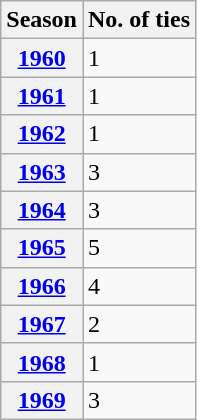<table class="plainrowheaders sortable collapsible wikitable">
<tr>
<th scope="col">Season</th>
<th scope="col">No. of ties</th>
</tr>
<tr>
<th scope=row style="text-align:center;"><a href='#'>1960</a></th>
<td>1</td>
</tr>
<tr>
<th scope=row style="text-align:center;"><a href='#'>1961</a></th>
<td>1</td>
</tr>
<tr>
<th scope=row style="text-align:center;"><a href='#'>1962</a></th>
<td>1</td>
</tr>
<tr>
<th scope=row style="text-align:center;"><a href='#'>1963</a></th>
<td>3</td>
</tr>
<tr>
<th scope=row style="text-align:center;"><a href='#'>1964</a></th>
<td>3</td>
</tr>
<tr>
<th scope=row style="text-align:center;"><a href='#'>1965</a></th>
<td>5</td>
</tr>
<tr>
<th scope=row style="text-align:center;"><a href='#'>1966</a></th>
<td>4</td>
</tr>
<tr>
<th scope=row style="text-align:center;"><a href='#'>1967</a></th>
<td>2</td>
</tr>
<tr>
<th scope=row style="text-align:center;"><a href='#'>1968</a></th>
<td>1</td>
</tr>
<tr>
<th scope=row style="text-align:center;"><a href='#'>1969</a></th>
<td>3</td>
</tr>
</table>
